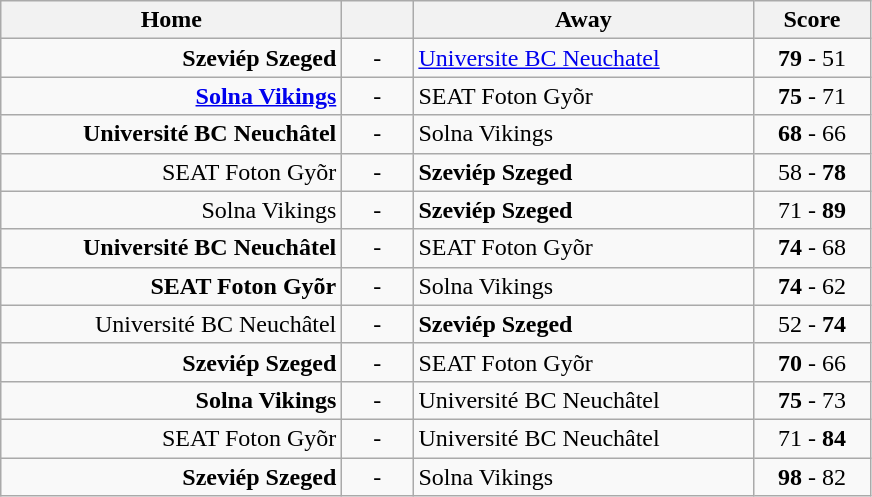<table class=wikitable style="text-align:center">
<tr>
<th width=220>Home</th>
<th width=40></th>
<th width=220>Away</th>
<th width=70>Score</th>
</tr>
<tr>
<td align=right><strong>Szeviép Szeged</strong> </td>
<td>-</td>
<td align=left> <a href='#'>Universite BC Neuchatel</a></td>
<td><strong>79</strong> - 51</td>
</tr>
<tr>
<td align=right><strong><a href='#'>Solna Vikings</a></strong> </td>
<td>-</td>
<td align=left> SEAT Foton Gyõr</td>
<td><strong>75</strong> - 71</td>
</tr>
<tr>
<td align=right><strong>Université BC Neuchâtel</strong> </td>
<td>-</td>
<td align=left> Solna Vikings</td>
<td><strong>68</strong> - 66</td>
</tr>
<tr>
<td align=right>SEAT Foton Gyõr </td>
<td>-</td>
<td align=left> <strong>Szeviép Szeged</strong></td>
<td>58 - <strong>78</strong></td>
</tr>
<tr>
<td align=right>Solna Vikings </td>
<td>-</td>
<td align=left> <strong>Szeviép Szeged</strong></td>
<td>71 - <strong>89</strong></td>
</tr>
<tr>
<td align=right><strong>Université BC Neuchâtel</strong> </td>
<td>-</td>
<td align=left> SEAT Foton Gyõr</td>
<td><strong>74</strong> - 68</td>
</tr>
<tr>
<td align=right><strong>SEAT Foton Gyõr</strong> </td>
<td>-</td>
<td align=left> Solna Vikings</td>
<td><strong>74</strong> - 62</td>
</tr>
<tr>
<td align=right>Université BC Neuchâtel </td>
<td>-</td>
<td align=left> <strong>Szeviép Szeged</strong></td>
<td>52 - <strong>74</strong></td>
</tr>
<tr>
<td align=right><strong>Szeviép Szeged</strong> </td>
<td>-</td>
<td align=left> SEAT Foton Gyõr</td>
<td><strong>70</strong> - 66</td>
</tr>
<tr>
<td align=right><strong>Solna Vikings</strong> </td>
<td>-</td>
<td align=left> Université BC Neuchâtel</td>
<td><strong>75</strong> - 73</td>
</tr>
<tr>
<td align=right>SEAT Foton Gyõr </td>
<td>-</td>
<td align=left> Université BC Neuchâtel</td>
<td>71 - <strong>84</strong></td>
</tr>
<tr>
<td align=right><strong>Szeviép Szeged</strong> </td>
<td>-</td>
<td align=left> Solna Vikings</td>
<td><strong>98</strong> - 82</td>
</tr>
</table>
